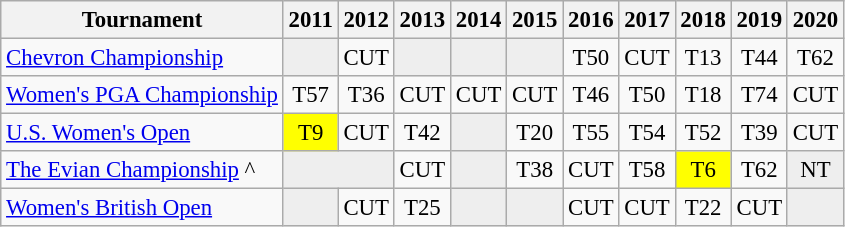<table class="wikitable" style="font-size:95%;text-align:center;">
<tr>
<th>Tournament</th>
<th>2011</th>
<th>2012</th>
<th>2013</th>
<th>2014</th>
<th>2015</th>
<th>2016</th>
<th>2017</th>
<th>2018</th>
<th>2019</th>
<th>2020</th>
</tr>
<tr>
<td align=left><a href='#'>Chevron Championship</a></td>
<td style="background:#eeeeee;"></td>
<td>CUT</td>
<td style="background:#eeeeee;"></td>
<td style="background:#eeeeee;"></td>
<td style="background:#eeeeee;"></td>
<td>T50</td>
<td>CUT</td>
<td>T13</td>
<td>T44</td>
<td>T62</td>
</tr>
<tr>
<td align=left><a href='#'>Women's PGA Championship</a></td>
<td>T57</td>
<td>T36</td>
<td>CUT</td>
<td>CUT</td>
<td>CUT</td>
<td>T46</td>
<td>T50</td>
<td>T18</td>
<td>T74</td>
<td>CUT</td>
</tr>
<tr>
<td align=left><a href='#'>U.S. Women's Open</a></td>
<td style="background:yellow;">T9</td>
<td>CUT</td>
<td>T42</td>
<td style="background:#eeeeee;"></td>
<td>T20</td>
<td>T55</td>
<td>T54</td>
<td>T52</td>
<td>T39</td>
<td>CUT</td>
</tr>
<tr>
<td align=left><a href='#'>The Evian Championship</a> ^</td>
<td style="background:#eeeeee;" colspan=2></td>
<td>CUT</td>
<td style="background:#eeeeee;"></td>
<td>T38</td>
<td>CUT</td>
<td>T58</td>
<td style="background:yellow;">T6</td>
<td>T62</td>
<td style="background:#eeeeee;">NT</td>
</tr>
<tr>
<td align=left><a href='#'>Women's British Open</a></td>
<td style="background:#eeeeee;"></td>
<td>CUT</td>
<td>T25</td>
<td style="background:#eeeeee;"></td>
<td style="background:#eeeeee;"></td>
<td>CUT</td>
<td>CUT</td>
<td>T22</td>
<td>CUT</td>
<td style="background:#eeeeee;"></td>
</tr>
</table>
